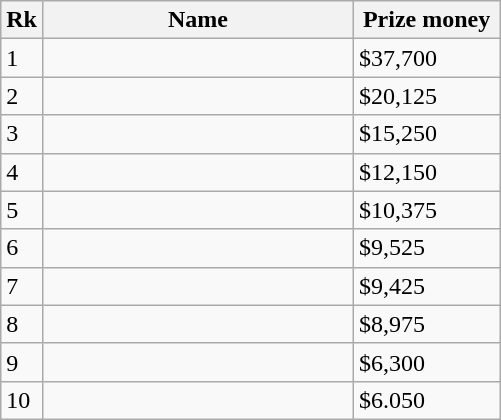<table class="wikitable">
<tr>
<th>Rk</th>
<th width="200">Name</th>
<th width="90" align="right">Prize money</th>
</tr>
<tr>
<td>1</td>
<td></td>
<td>$37,700</td>
</tr>
<tr>
<td>2</td>
<td></td>
<td>$20,125</td>
</tr>
<tr>
<td>3</td>
<td></td>
<td>$15,250</td>
</tr>
<tr>
<td>4</td>
<td></td>
<td>$12,150</td>
</tr>
<tr>
<td>5</td>
<td></td>
<td>$10,375</td>
</tr>
<tr>
<td>6</td>
<td></td>
<td>$9,525</td>
</tr>
<tr>
<td>7</td>
<td></td>
<td>$9,425</td>
</tr>
<tr>
<td>8</td>
<td></td>
<td>$8,975</td>
</tr>
<tr>
<td>9</td>
<td></td>
<td>$6,300</td>
</tr>
<tr>
<td>10</td>
<td></td>
<td>$6.050</td>
</tr>
</table>
